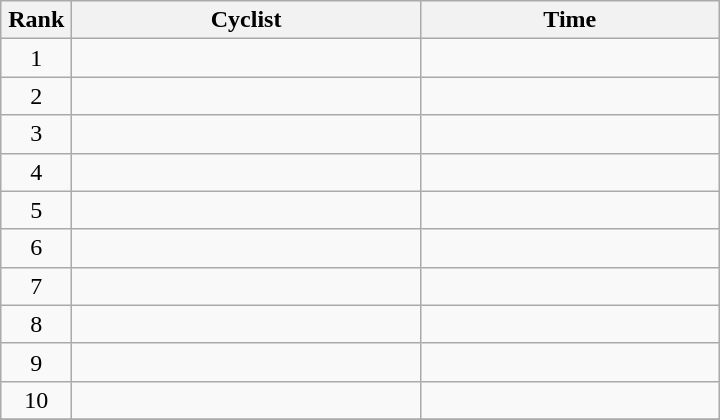<table class="wikitable" style="width:30em;margin-bottom:0;">
<tr>
<th>Rank</th>
<th>Cyclist</th>
<th>Time</th>
</tr>
<tr>
<td style="width:40px; text-align:center;">1</td>
<td style="width:225px;"></td>
<td align="right"></td>
</tr>
<tr>
<td style="text-align:center;">2</td>
<td></td>
<td align="right"></td>
</tr>
<tr>
<td style="text-align:center;">3</td>
<td></td>
<td align="right"></td>
</tr>
<tr>
<td style="text-align:center;">4</td>
<td></td>
<td align="right"></td>
</tr>
<tr>
<td style="text-align:center;">5</td>
<td></td>
<td align="right"></td>
</tr>
<tr>
<td style="text-align:center;">6</td>
<td></td>
<td align="right"></td>
</tr>
<tr>
<td style="text-align:center;">7</td>
<td></td>
<td align="right"></td>
</tr>
<tr>
<td style="text-align:center;">8</td>
<td></td>
<td align="right"></td>
</tr>
<tr>
<td style="text-align:center;">9</td>
<td></td>
<td align="right"></td>
</tr>
<tr>
<td style="text-align:center;">10</td>
<td></td>
<td align="right"></td>
</tr>
<tr>
</tr>
</table>
